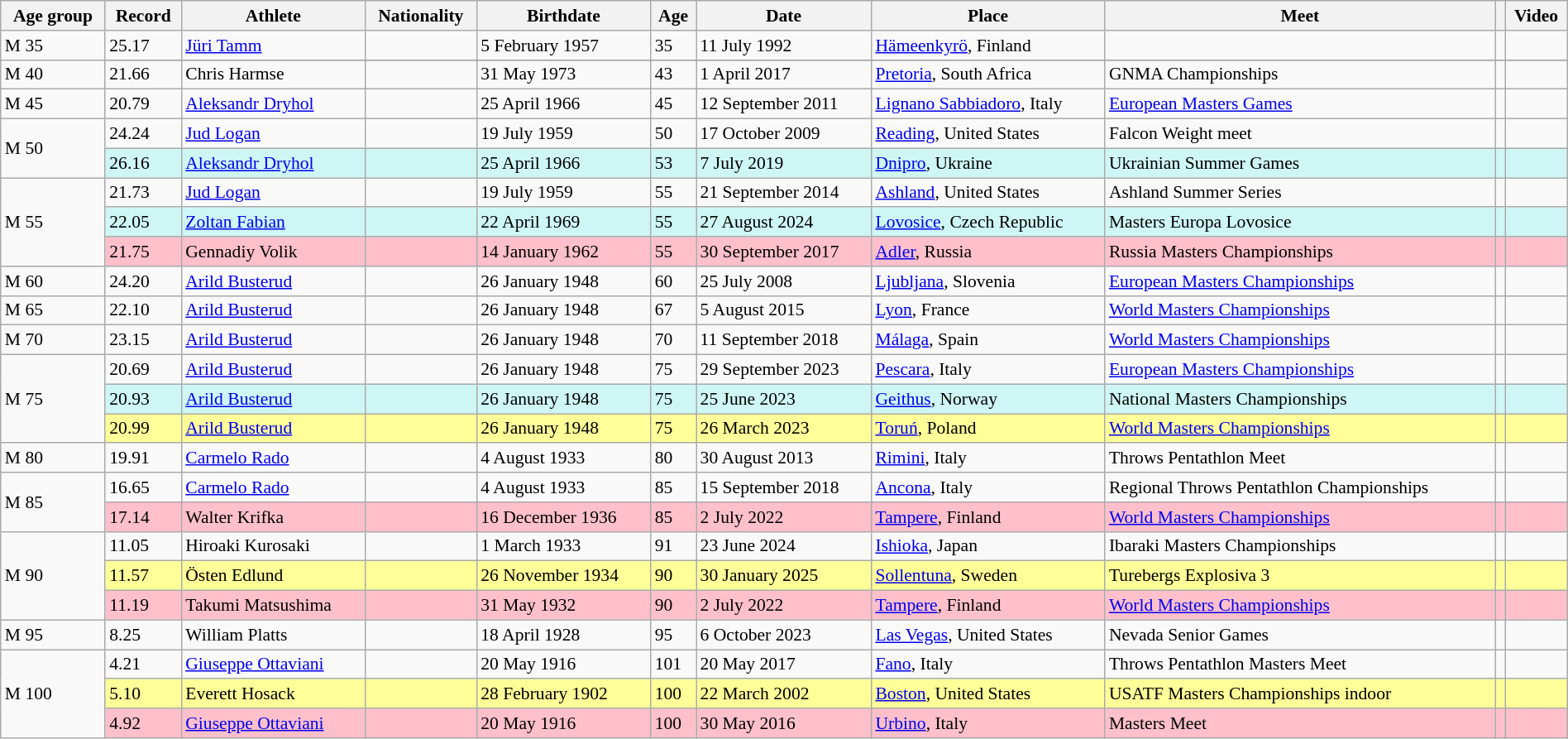<table class="wikitable" style="font-size:90%; width: 100%;">
<tr>
<th>Age group</th>
<th>Record</th>
<th>Athlete</th>
<th>Nationality</th>
<th>Birthdate</th>
<th>Age</th>
<th>Date</th>
<th>Place</th>
<th>Meet</th>
<th></th>
<th>Video</th>
</tr>
<tr>
<td>M 35</td>
<td>25.17</td>
<td><a href='#'>Jüri Tamm</a></td>
<td></td>
<td>5 February 1957</td>
<td>35</td>
<td>11 July 1992</td>
<td><a href='#'>Hämeenkyrö</a>, Finland</td>
<td></td>
<td></td>
<td></td>
</tr>
<tr>
<td rowspan=2>M 40</td>
</tr>
<tr>
<td>21.66</td>
<td>Chris Harmse</td>
<td></td>
<td>31 May 1973</td>
<td>43</td>
<td>1 April 2017</td>
<td><a href='#'>Pretoria</a>, South Africa</td>
<td>GNMA Championships</td>
<td></td>
<td></td>
</tr>
<tr>
<td>M 45</td>
<td>20.79</td>
<td><a href='#'>Aleksandr Dryhol</a> </td>
<td></td>
<td>25 April 1966</td>
<td>45</td>
<td>12 September 2011</td>
<td><a href='#'>Lignano Sabbiadoro</a>, Italy</td>
<td><a href='#'>European Masters Games</a></td>
<td></td>
<td></td>
</tr>
<tr>
<td rowspan=2>M 50</td>
<td>24.24</td>
<td><a href='#'>Jud Logan</a></td>
<td></td>
<td>19 July 1959</td>
<td>50</td>
<td>17 October 2009</td>
<td><a href='#'>Reading</a>, United States</td>
<td>Falcon Weight meet</td>
<td></td>
<td></td>
</tr>
<tr style="background:#cef6f5;">
<td>26.16</td>
<td><a href='#'>Aleksandr Dryhol</a></td>
<td></td>
<td>25 April 1966</td>
<td>53</td>
<td>7 July 2019</td>
<td><a href='#'>Dnipro</a>, Ukraine</td>
<td>Ukrainian Summer Games</td>
<td></td>
<td></td>
</tr>
<tr>
<td rowspan=3>M 55</td>
<td>21.73</td>
<td><a href='#'>Jud Logan</a></td>
<td></td>
<td>19 July 1959</td>
<td>55</td>
<td>21 September 2014</td>
<td><a href='#'>Ashland</a>, United States</td>
<td>Ashland Summer Series</td>
<td></td>
<td></td>
</tr>
<tr style="background:#cef6f5;">
<td>22.05</td>
<td><a href='#'>Zoltan Fabian</a></td>
<td></td>
<td>22 April 1969</td>
<td>55</td>
<td>27 August 2024</td>
<td><a href='#'>Lovosice</a>, Czech Republic</td>
<td>Masters Europa Lovosice</td>
<td></td>
<td></td>
</tr>
<tr style="background:pink">
<td>21.75</td>
<td>Gennadiy Volik</td>
<td></td>
<td>14 January 1962</td>
<td>55</td>
<td>30 September 2017</td>
<td><a href='#'>Adler</a>, Russia</td>
<td>Russia Masters Championships</td>
<td></td>
<td></td>
</tr>
<tr>
<td>M 60</td>
<td>24.20</td>
<td><a href='#'>Arild Busterud</a></td>
<td></td>
<td>26 January 1948</td>
<td>60</td>
<td>25 July 2008</td>
<td><a href='#'>Ljubljana</a>, Slovenia</td>
<td><a href='#'>European Masters Championships</a></td>
<td></td>
<td></td>
</tr>
<tr>
<td>M 65</td>
<td>22.10</td>
<td><a href='#'>Arild Busterud</a></td>
<td></td>
<td>26 January 1948</td>
<td>67</td>
<td>5 August 2015</td>
<td><a href='#'>Lyon</a>, France</td>
<td><a href='#'>World Masters Championships</a></td>
<td></td>
<td></td>
</tr>
<tr>
<td>M 70</td>
<td>23.15</td>
<td><a href='#'>Arild Busterud</a></td>
<td></td>
<td>26 January 1948</td>
<td>70</td>
<td>11 September 2018</td>
<td><a href='#'>Málaga</a>, Spain</td>
<td><a href='#'>World Masters Championships</a></td>
<td></td>
<td></td>
</tr>
<tr>
<td rowspan=3>M 75</td>
<td>20.69</td>
<td><a href='#'>Arild Busterud</a></td>
<td></td>
<td>26 January 1948</td>
<td>75</td>
<td>29 September 2023</td>
<td><a href='#'>Pescara</a>, Italy</td>
<td><a href='#'>European Masters Championships</a></td>
<td></td>
<td></td>
</tr>
<tr style="background:#cef6f5;">
<td>20.93</td>
<td><a href='#'>Arild Busterud</a></td>
<td></td>
<td>26 January 1948</td>
<td>75</td>
<td>25 June 2023</td>
<td><a href='#'>Geithus</a>, Norway</td>
<td>National Masters Championships</td>
<td></td>
<td></td>
</tr>
<tr style="background:#ff9;">
<td>20.99 </td>
<td><a href='#'>Arild Busterud</a></td>
<td></td>
<td>26 January 1948</td>
<td>75</td>
<td>26 March 2023</td>
<td><a href='#'>Toruń</a>, Poland</td>
<td><a href='#'>World Masters Championships</a></td>
<td></td>
<td></td>
</tr>
<tr>
<td>M 80</td>
<td>19.91</td>
<td><a href='#'>Carmelo Rado</a></td>
<td></td>
<td>4 August 1933</td>
<td>80</td>
<td>30 August 2013</td>
<td><a href='#'>Rimini</a>, Italy</td>
<td>Throws Pentathlon Meet</td>
<td></td>
<td></td>
</tr>
<tr>
<td rowspan=2>M 85</td>
<td>16.65</td>
<td><a href='#'>Carmelo Rado</a></td>
<td></td>
<td>4 August 1933</td>
<td>85</td>
<td>15 September 2018</td>
<td><a href='#'>Ancona</a>, Italy</td>
<td>Regional Throws Pentathlon Championships</td>
<td></td>
<td></td>
</tr>
<tr style="background:pink">
<td>17.14</td>
<td>Walter Krifka</td>
<td></td>
<td>16 December 1936</td>
<td>85</td>
<td>2 July 2022</td>
<td><a href='#'>Tampere</a>, Finland</td>
<td><a href='#'>World Masters Championships</a></td>
<td></td>
<td></td>
</tr>
<tr>
<td rowspan=3>M 90</td>
<td>11.05</td>
<td>Hiroaki Kurosaki</td>
<td></td>
<td>1 March 1933</td>
<td>91</td>
<td>23 June 2024</td>
<td><a href='#'>Ishioka</a>, Japan</td>
<td>Ibaraki Masters Championships</td>
<td></td>
<td></td>
</tr>
<tr style="background:#ff9;">
<td>11.57 </td>
<td>Östen Edlund</td>
<td></td>
<td>26 November 1934</td>
<td>90</td>
<td>30 January 2025</td>
<td><a href='#'>Sollentuna</a>, Sweden</td>
<td>Turebergs Explosiva 3</td>
<td></td>
<td></td>
</tr>
<tr style="background:pink">
<td>11.19</td>
<td>Takumi Matsushima</td>
<td></td>
<td>31 May 1932</td>
<td>90</td>
<td>2 July 2022</td>
<td><a href='#'>Tampere</a>, Finland</td>
<td><a href='#'>World Masters Championships</a></td>
<td></td>
<td></td>
</tr>
<tr>
<td>M 95</td>
<td>8.25</td>
<td>William Platts</td>
<td></td>
<td>18 April 1928</td>
<td>95</td>
<td>6 October 2023</td>
<td><a href='#'>Las Vegas</a>, United States</td>
<td>Nevada Senior Games</td>
<td></td>
<td></td>
</tr>
<tr>
<td rowspan=3>M 100</td>
<td>4.21</td>
<td><a href='#'>Giuseppe Ottaviani</a></td>
<td></td>
<td>20 May 1916</td>
<td>101</td>
<td>20 May 2017</td>
<td><a href='#'>Fano</a>, Italy</td>
<td>Throws Pentathlon Masters Meet</td>
<td></td>
<td></td>
</tr>
<tr style="background:#ff9;">
<td>5.10 </td>
<td>Everett Hosack</td>
<td></td>
<td>28 February 1902</td>
<td>100</td>
<td>22 March 2002</td>
<td><a href='#'>Boston</a>, United States</td>
<td>USATF Masters Championships indoor</td>
<td></td>
<td></td>
</tr>
<tr style="background:pink">
<td>4.92</td>
<td><a href='#'>Giuseppe Ottaviani</a></td>
<td></td>
<td>20 May 1916</td>
<td>100</td>
<td>30 May 2016</td>
<td><a href='#'>Urbino</a>, Italy</td>
<td>Masters Meet</td>
<td></td>
<td></td>
</tr>
</table>
